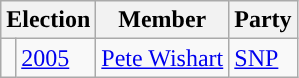<table class="wikitable">
<tr>
<th colspan="2">Election</th>
<th>Member</th>
<th>Party</th>
</tr>
<tr>
<td style="color:inherit;background-color: "></td>
<td><a href='#'>2005</a></td>
<td><a href='#'>Pete Wishart</a></td>
<td><a href='#'>SNP</a></td>
</tr>
</table>
